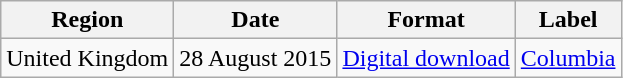<table class="wikitable sortable">
<tr>
<th>Region</th>
<th>Date</th>
<th>Format</th>
<th>Label</th>
</tr>
<tr>
<td>United Kingdom</td>
<td>28 August 2015</td>
<td><a href='#'>Digital download</a></td>
<td><a href='#'>Columbia</a></td>
</tr>
</table>
